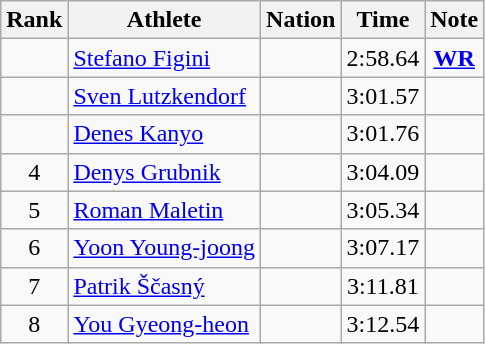<table class="wikitable sortable" style="text-align:center">
<tr>
<th>Rank</th>
<th>Athlete</th>
<th>Nation</th>
<th>Time</th>
<th>Note</th>
</tr>
<tr>
<td></td>
<td align=left><a href='#'>Stefano Figini</a></td>
<td align=left></td>
<td>2:58.64</td>
<td><strong><a href='#'>WR</a></strong></td>
</tr>
<tr>
<td></td>
<td align=left><a href='#'>Sven Lutzkendorf</a></td>
<td align=left></td>
<td>3:01.57</td>
<td></td>
</tr>
<tr>
<td></td>
<td align=left><a href='#'>Denes Kanyo</a></td>
<td align=left></td>
<td>3:01.76</td>
<td></td>
</tr>
<tr>
<td>4</td>
<td align=left><a href='#'>Denys Grubnik</a></td>
<td align=left></td>
<td>3:04.09</td>
<td></td>
</tr>
<tr>
<td>5</td>
<td align=left><a href='#'>Roman Maletin</a></td>
<td align=left></td>
<td>3:05.34</td>
<td></td>
</tr>
<tr>
<td>6</td>
<td align=left><a href='#'>Yoon Young-joong</a></td>
<td align=left></td>
<td>3:07.17</td>
<td></td>
</tr>
<tr>
<td>7</td>
<td align=left><a href='#'>Patrik Ščasný</a></td>
<td align=left></td>
<td>3:11.81</td>
<td></td>
</tr>
<tr>
<td>8</td>
<td align=left><a href='#'>You Gyeong-heon</a></td>
<td align=left></td>
<td>3:12.54</td>
<td></td>
</tr>
</table>
